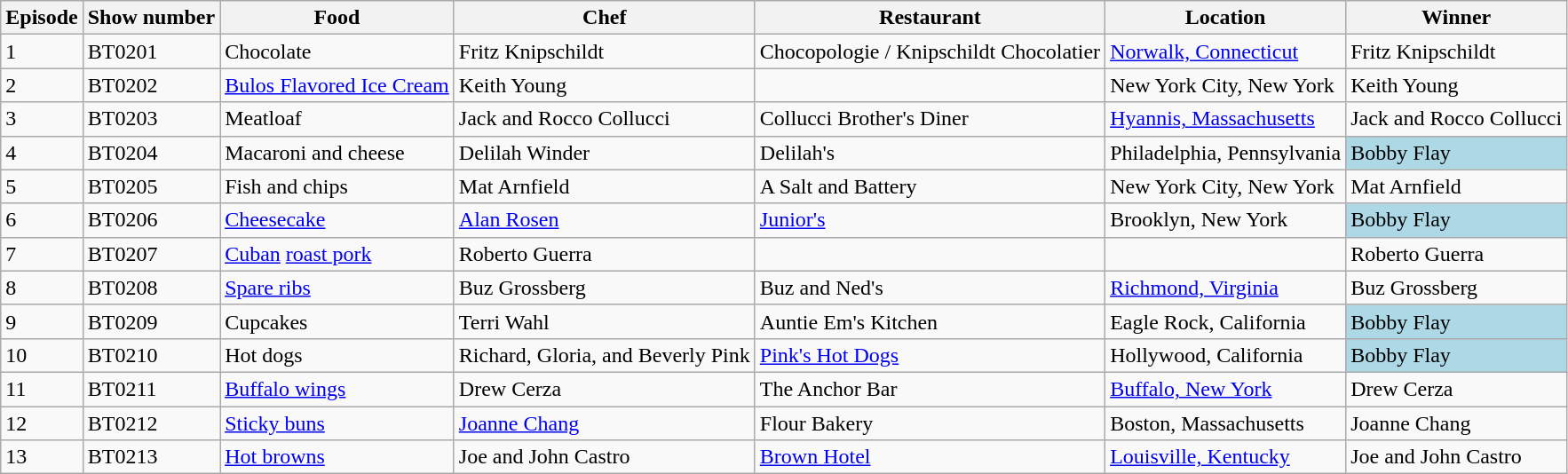<table class="wikitable">
<tr>
<th>Episode</th>
<th>Show number</th>
<th>Food</th>
<th>Chef</th>
<th>Restaurant</th>
<th>Location</th>
<th>Winner</th>
</tr>
<tr>
<td>1</td>
<td>BT0201</td>
<td>Chocolate</td>
<td>Fritz Knipschildt</td>
<td>Chocopologie / Knipschildt Chocolatier</td>
<td><a href='#'>Norwalk, Connecticut</a></td>
<td>Fritz Knipschildt</td>
</tr>
<tr>
<td>2</td>
<td>BT0202</td>
<td><a href='#'>Bulos Flavored Ice Cream</a></td>
<td>Keith Young</td>
<td></td>
<td>New York City, New York</td>
<td>Keith Young</td>
</tr>
<tr>
<td>3</td>
<td>BT0203</td>
<td>Meatloaf</td>
<td>Jack and Rocco Collucci</td>
<td>Collucci Brother's Diner</td>
<td><a href='#'>Hyannis, Massachusetts</a></td>
<td>Jack and Rocco Collucci</td>
</tr>
<tr>
<td>4</td>
<td>BT0204</td>
<td>Macaroni and cheese</td>
<td>Delilah Winder</td>
<td>Delilah's</td>
<td>Philadelphia, Pennsylvania</td>
<td style="background:lightblue;">Bobby Flay</td>
</tr>
<tr>
<td>5</td>
<td>BT0205</td>
<td>Fish and chips</td>
<td>Mat Arnfield</td>
<td>A Salt and Battery</td>
<td>New York City, New York</td>
<td>Mat Arnfield</td>
</tr>
<tr>
<td>6</td>
<td>BT0206</td>
<td><a href='#'>Cheesecake</a></td>
<td><a href='#'>Alan Rosen</a></td>
<td><a href='#'>Junior's</a></td>
<td>Brooklyn, New York</td>
<td style="background:lightblue;">Bobby Flay</td>
</tr>
<tr>
<td>7</td>
<td>BT0207</td>
<td><a href='#'>Cuban</a> <a href='#'>roast pork</a></td>
<td>Roberto Guerra</td>
<td></td>
<td></td>
<td>Roberto Guerra</td>
</tr>
<tr>
<td>8</td>
<td>BT0208</td>
<td><a href='#'>Spare ribs</a></td>
<td>Buz Grossberg</td>
<td>Buz and Ned's</td>
<td><a href='#'>Richmond, Virginia</a></td>
<td>Buz Grossberg</td>
</tr>
<tr>
<td>9</td>
<td>BT0209</td>
<td>Cupcakes</td>
<td>Terri Wahl</td>
<td>Auntie Em's Kitchen</td>
<td>Eagle Rock, California</td>
<td style="background:lightblue;">Bobby Flay</td>
</tr>
<tr>
<td>10</td>
<td>BT0210</td>
<td>Hot dogs</td>
<td>Richard, Gloria, and Beverly Pink</td>
<td><a href='#'>Pink's Hot Dogs</a></td>
<td>Hollywood, California</td>
<td style="background:lightblue;">Bobby Flay</td>
</tr>
<tr>
<td>11</td>
<td>BT0211</td>
<td><a href='#'>Buffalo wings</a></td>
<td>Drew Cerza</td>
<td>The Anchor Bar</td>
<td><a href='#'>Buffalo, New York</a></td>
<td>Drew Cerza</td>
</tr>
<tr>
<td>12</td>
<td>BT0212</td>
<td><a href='#'>Sticky buns</a></td>
<td><a href='#'>Joanne Chang</a></td>
<td>Flour Bakery</td>
<td>Boston, Massachusetts</td>
<td>Joanne Chang</td>
</tr>
<tr>
<td>13</td>
<td>BT0213</td>
<td><a href='#'>Hot browns</a></td>
<td>Joe and John Castro</td>
<td><a href='#'>Brown Hotel</a></td>
<td><a href='#'>Louisville, Kentucky</a></td>
<td>Joe and John Castro</td>
</tr>
</table>
